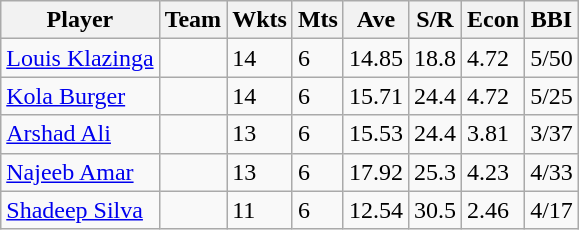<table class="wikitable">
<tr>
<th>Player</th>
<th>Team</th>
<th>Wkts</th>
<th>Mts</th>
<th>Ave</th>
<th>S/R</th>
<th>Econ</th>
<th>BBI</th>
</tr>
<tr>
<td><a href='#'>Louis Klazinga</a></td>
<td></td>
<td>14</td>
<td>6</td>
<td>14.85</td>
<td>18.8</td>
<td>4.72</td>
<td>5/50</td>
</tr>
<tr>
<td><a href='#'>Kola Burger</a></td>
<td></td>
<td>14</td>
<td>6</td>
<td>15.71</td>
<td>24.4</td>
<td>4.72</td>
<td>5/25</td>
</tr>
<tr>
<td><a href='#'>Arshad Ali</a></td>
<td></td>
<td>13</td>
<td>6</td>
<td>15.53</td>
<td>24.4</td>
<td>3.81</td>
<td>3/37</td>
</tr>
<tr>
<td><a href='#'>Najeeb Amar</a></td>
<td></td>
<td>13</td>
<td>6</td>
<td>17.92</td>
<td>25.3</td>
<td>4.23</td>
<td>4/33</td>
</tr>
<tr>
<td><a href='#'>Shadeep Silva</a></td>
<td></td>
<td>11</td>
<td>6</td>
<td>12.54</td>
<td>30.5</td>
<td>2.46</td>
<td>4/17</td>
</tr>
</table>
